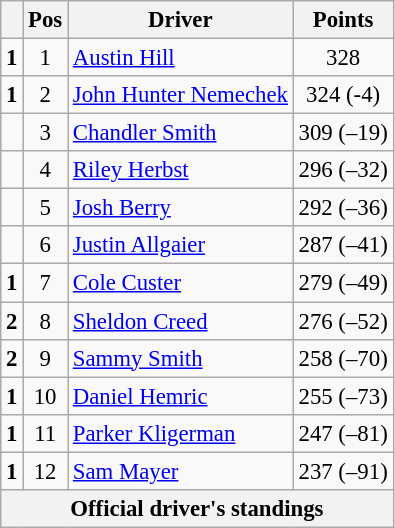<table class="wikitable" style="font-size: 95%;">
<tr>
<th></th>
<th>Pos</th>
<th>Driver</th>
<th>Points</th>
</tr>
<tr>
<td align="left"> <strong>1</strong></td>
<td style="text-align:center;">1</td>
<td><a href='#'>Austin Hill</a></td>
<td style="text-align:center;">328</td>
</tr>
<tr>
<td align="left"> <strong>1</strong></td>
<td style="text-align:center;">2</td>
<td><a href='#'>John Hunter Nemechek</a></td>
<td style="text-align:center;">324 (-4)</td>
</tr>
<tr>
<td align="left"></td>
<td style="text-align:center;">3</td>
<td><a href='#'>Chandler Smith</a></td>
<td style="text-align:center;">309 (–19)</td>
</tr>
<tr>
<td align="left"></td>
<td style="text-align:center;">4</td>
<td><a href='#'>Riley Herbst</a></td>
<td style="text-align:center;">296 (–32)</td>
</tr>
<tr>
<td align="left"></td>
<td style="text-align:center;">5</td>
<td><a href='#'>Josh Berry</a></td>
<td style="text-align:center;">292 (–36)</td>
</tr>
<tr>
<td align="left"></td>
<td style="text-align:center;">6</td>
<td><a href='#'>Justin Allgaier</a></td>
<td style="text-align:center;">287 (–41)</td>
</tr>
<tr>
<td align="left"> <strong>1</strong></td>
<td style="text-align:center;">7</td>
<td><a href='#'>Cole Custer</a></td>
<td style="text-align:center;">279 (–49)</td>
</tr>
<tr>
<td align="left"> <strong>2</strong></td>
<td style="text-align:center;">8</td>
<td><a href='#'>Sheldon Creed</a></td>
<td style="text-align:center;">276 (–52)</td>
</tr>
<tr>
<td align="left"> <strong>2</strong></td>
<td style="text-align:center;">9</td>
<td><a href='#'>Sammy Smith</a></td>
<td style="text-align:center;">258 (–70)</td>
</tr>
<tr>
<td align="left"> <strong>1</strong></td>
<td style="text-align:center;">10</td>
<td><a href='#'>Daniel Hemric</a></td>
<td style="text-align:center;">255 (–73)</td>
</tr>
<tr>
<td align="left"> <strong>1</strong></td>
<td style="text-align:center;">11</td>
<td><a href='#'>Parker Kligerman</a></td>
<td style="text-align:center;">247 (–81)</td>
</tr>
<tr>
<td align="left"> <strong>1</strong></td>
<td style="text-align:center;">12</td>
<td><a href='#'>Sam Mayer</a></td>
<td style="text-align:center;">237 (–91)</td>
</tr>
<tr class="sortbottom">
<th colspan="9">Official driver's standings</th>
</tr>
</table>
